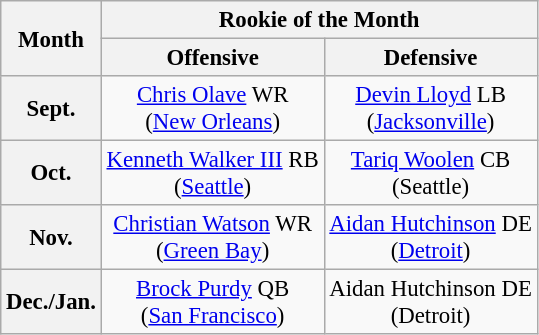<table class="wikitable" style="font-size: 95%; text-align: center;">
<tr>
<th rowspan=2>Month</th>
<th colspan=2>Rookie of the Month</th>
</tr>
<tr>
<th>Offensive</th>
<th>Defensive</th>
</tr>
<tr>
<th>Sept.</th>
<td><a href='#'>Chris Olave</a> WR<br>(<a href='#'>New Orleans</a>)</td>
<td><a href='#'>Devin Lloyd</a> LB<br>(<a href='#'>Jacksonville</a>)</td>
</tr>
<tr>
<th>Oct.</th>
<td><a href='#'>Kenneth Walker III</a> RB<br>(<a href='#'>Seattle</a>)</td>
<td><a href='#'>Tariq Woolen</a> CB<br>(Seattle)</td>
</tr>
<tr>
<th>Nov.</th>
<td><a href='#'>Christian Watson</a> WR<br>(<a href='#'>Green Bay</a>)</td>
<td><a href='#'>Aidan Hutchinson</a> DE<br>(<a href='#'>Detroit</a>)</td>
</tr>
<tr>
<th>Dec./Jan.</th>
<td><a href='#'>Brock Purdy</a> QB<br>(<a href='#'>San Francisco</a>)</td>
<td>Aidan Hutchinson DE<br>(Detroit)</td>
</tr>
</table>
